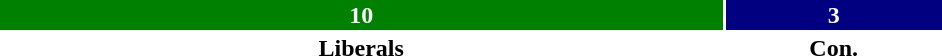<table style="width:50%; text-align:center;">
<tr style="color:white;">
<td style="background:green; width:76.92%;"><strong>10</strong></td>
<td style="background:navy; width:23.08%;"><strong>3</strong></td>
</tr>
<tr>
<td><span><strong>Liberals</strong></span></td>
<td><span><strong>Con.</strong></span></td>
</tr>
</table>
